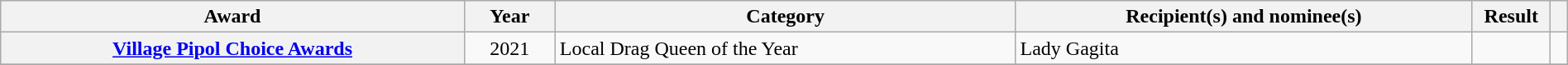<table class="wikitable sortable plainrowheaders" style="width: 100%;">
<tr>
<th scope="col">Award</th>
<th scope="col">Year</th>
<th scope="col">Category</th>
<th scope="col">Recipient(s) and nominee(s)</th>
<th scope="col" style="width: 5%;">Result</th>
<th scope="col" class="unsortable"></th>
</tr>
<tr>
<th scope="row" style="text-align: center;"><a href='#'>Village Pipol Choice Awards</a></th>
<td style="text-align: center;">2021</td>
<td>Local Drag Queen of the Year</td>
<td>Lady Gagita</td>
<td></td>
<td style="text-align: center;"></td>
</tr>
<tr>
</tr>
</table>
